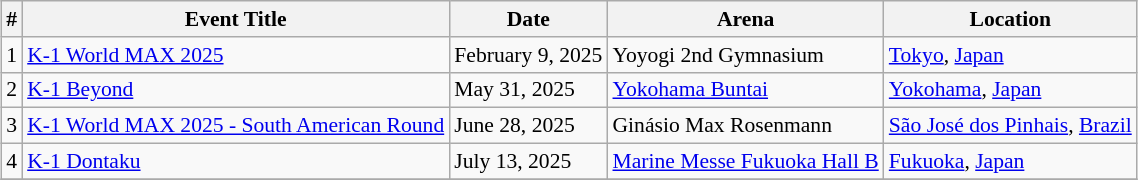<table class="sortable wikitable succession-box" style="margin:1.0em auto; font-size:90%;">
<tr>
<th scope="col">#</th>
<th scope="col">Event Title</th>
<th scope="col">Date</th>
<th scope="col">Arena</th>
<th scope="col">Location</th>
</tr>
<tr>
<td align=center>1</td>
<td><a href='#'>K-1 World MAX 2025</a></td>
<td>February 9, 2025</td>
<td>Yoyogi 2nd Gymnasium</td>
<td> <a href='#'>Tokyo</a>, <a href='#'>Japan</a></td>
</tr>
<tr>
<td align=center>2</td>
<td><a href='#'>K-1 Beyond</a></td>
<td>May 31, 2025</td>
<td><a href='#'>Yokohama Buntai</a></td>
<td> <a href='#'>Yokohama</a>, <a href='#'>Japan</a></td>
</tr>
<tr>
<td align=center>3</td>
<td><a href='#'>K-1 World MAX 2025 - South American Round</a></td>
<td>June 28, 2025</td>
<td>Ginásio Max Rosenmann</td>
<td> <a href='#'>São José dos Pinhais</a>, <a href='#'>Brazil</a></td>
</tr>
<tr>
<td align=center>4</td>
<td><a href='#'>K-1 Dontaku</a></td>
<td>July 13, 2025</td>
<td><a href='#'>Marine Messe Fukuoka Hall B</a></td>
<td> <a href='#'>Fukuoka</a>, <a href='#'>Japan</a></td>
</tr>
<tr>
</tr>
</table>
